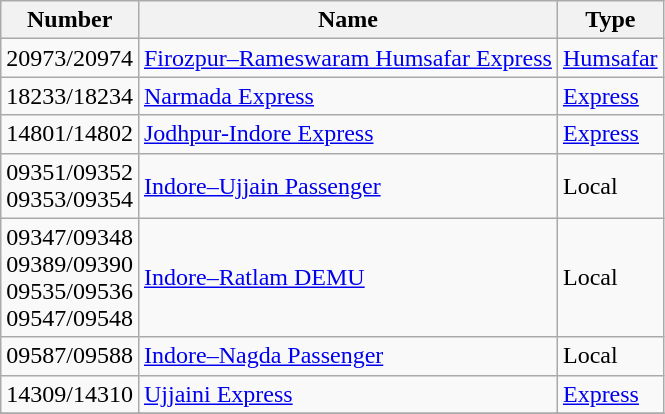<table class="wikitable">
<tr>
<th>Number</th>
<th>Name</th>
<th>Type</th>
</tr>
<tr>
<td>20973/20974</td>
<td><a href='#'>Firozpur–Rameswaram Humsafar Express</a></td>
<td><a href='#'>Humsafar</a></td>
</tr>
<tr>
<td>18233/18234</td>
<td><a href='#'>Narmada Express</a></td>
<td><a href='#'>Express</a></td>
</tr>
<tr>
<td>14801/14802</td>
<td><a href='#'>Jodhpur-Indore Express</a></td>
<td><a href='#'>Express</a></td>
</tr>
<tr>
<td>09351/09352 <br> 09353/09354</td>
<td><a href='#'>Indore–Ujjain Passenger</a></td>
<td>Local</td>
</tr>
<tr>
<td>09347/09348 <br> 09389/09390 <br>09535/09536 <br> 09547/09548</td>
<td><a href='#'>Indore–Ratlam DEMU</a></td>
<td>Local</td>
</tr>
<tr>
<td>09587/09588</td>
<td><a href='#'>Indore–Nagda Passenger</a></td>
<td>Local</td>
</tr>
<tr>
<td>14309/14310</td>
<td><a href='#'>Ujjaini Express</a></td>
<td><a href='#'>Express</a></td>
</tr>
<tr>
</tr>
</table>
